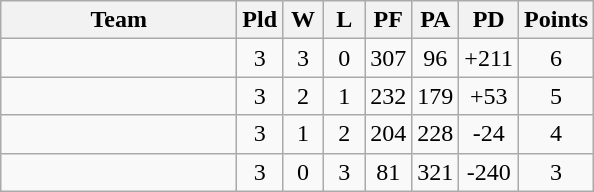<table class="wikitable" style+"text-align:center;">
<tr>
<th width=150>Team</th>
<th width=20>Pld</th>
<th width=20>W</th>
<th width=20>L</th>
<th width=20>PF</th>
<th width=20>PA</th>
<th width=20>PD</th>
<th width=20>Points</th>
</tr>
<tr align=center>
<td align="left"></td>
<td>3</td>
<td>3</td>
<td>0</td>
<td>307</td>
<td>96</td>
<td>+211</td>
<td>6</td>
</tr>
<tr align=center>
<td align="left"></td>
<td>3</td>
<td>2</td>
<td>1</td>
<td>232</td>
<td>179</td>
<td>+53</td>
<td>5</td>
</tr>
<tr align=center>
<td align="left"></td>
<td>3</td>
<td>1</td>
<td>2</td>
<td>204</td>
<td>228</td>
<td>-24</td>
<td>4</td>
</tr>
<tr align=center>
<td align="left"></td>
<td>3</td>
<td>0</td>
<td>3</td>
<td>81</td>
<td>321</td>
<td>-240</td>
<td>3</td>
</tr>
</table>
